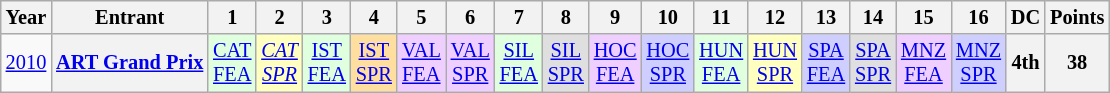<table class="wikitable" style="text-align:center; font-size:85%">
<tr>
<th>Year</th>
<th>Entrant</th>
<th>1</th>
<th>2</th>
<th>3</th>
<th>4</th>
<th>5</th>
<th>6</th>
<th>7</th>
<th>8</th>
<th>9</th>
<th>10</th>
<th>11</th>
<th>12</th>
<th>13</th>
<th>14</th>
<th>15</th>
<th>16</th>
<th>DC</th>
<th>Points</th>
</tr>
<tr>
<td><a href='#'>2010</a></td>
<th nowrap><a href='#'>ART Grand Prix</a></th>
<td style="background:#DFFFDF;"><a href='#'>CAT<br>FEA</a><br></td>
<td style="background:#FFFFBF;"><em><a href='#'>CAT<br>SPR</a></em><br></td>
<td style="background:#DFFFDF;"><a href='#'>IST<br>FEA</a><br></td>
<td style="background:#ffdf9f;"><a href='#'>IST<br>SPR</a><br></td>
<td style="background:#EFCFFF;"><a href='#'>VAL<br>FEA</a><br></td>
<td style="background:#EFCFFF;"><a href='#'>VAL<br>SPR</a><br></td>
<td style="background:#DFFFDF;"><a href='#'>SIL<br>FEA</a><br></td>
<td style="background:#dfdfdf;"><a href='#'>SIL<br>SPR</a><br></td>
<td style="background:#efcfff;"><a href='#'>HOC<br>FEA</a><br></td>
<td style="background:#cfcfff;"><a href='#'>HOC<br>SPR</a><br></td>
<td style="background:#dfffdf;"><a href='#'>HUN<br>FEA</a><br></td>
<td style="background:#ffffbf;"><a href='#'>HUN<br>SPR</a><br></td>
<td style="background:#cfcfff;"><a href='#'>SPA<br>FEA</a><br></td>
<td style="background:#dfdfdf;"><a href='#'>SPA<br>SPR</a><br></td>
<td style="background:#efcfff;"><a href='#'>MNZ<br>FEA</a><br></td>
<td style="background:#cfcfff;"><a href='#'>MNZ<br>SPR</a><br></td>
<th>4th</th>
<th>38</th>
</tr>
</table>
